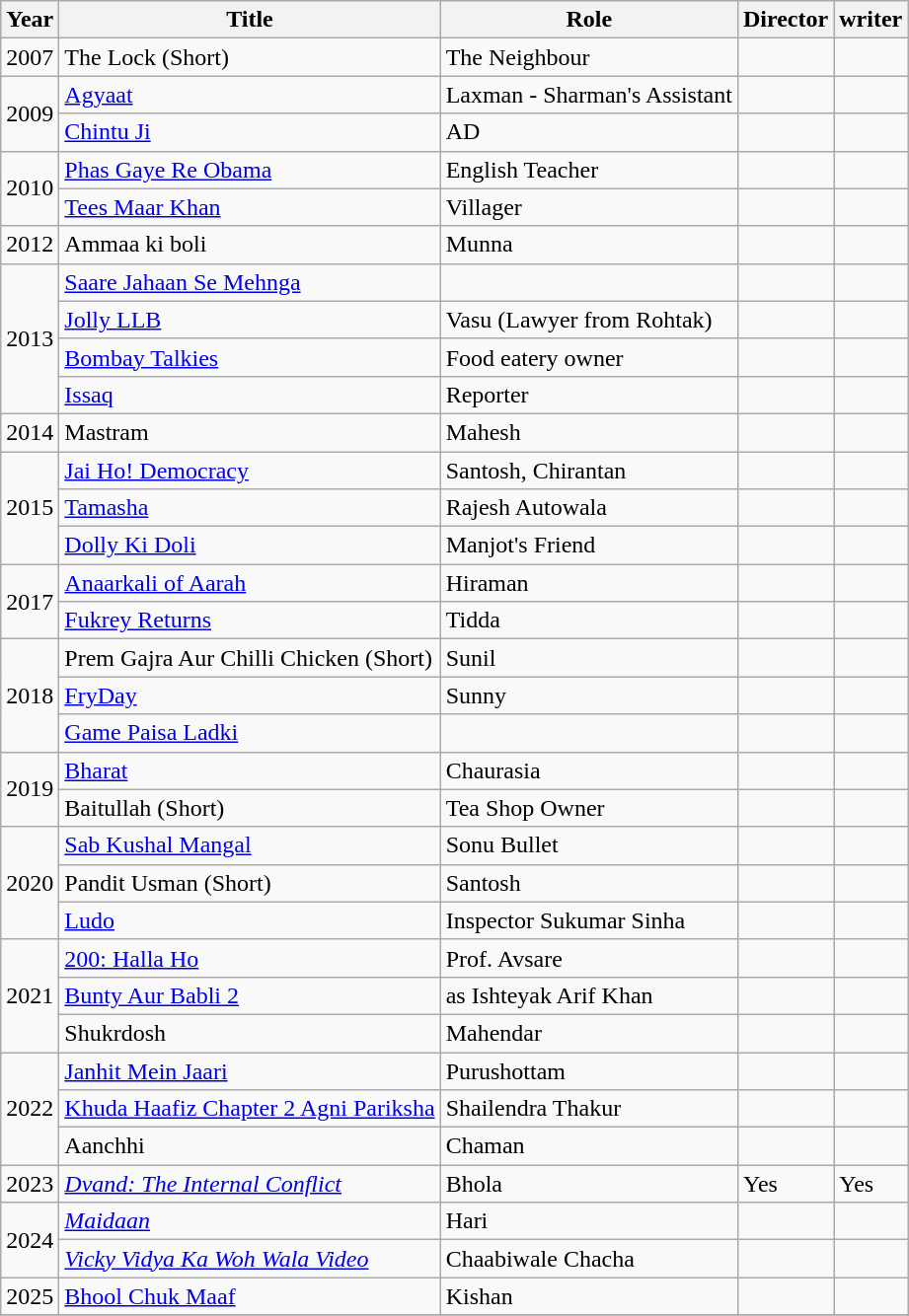<table class="wikitable">
<tr>
<th>Year</th>
<th>Title</th>
<th>Role</th>
<th>Director</th>
<th>writer</th>
</tr>
<tr>
<td>2007</td>
<td>The Lock (Short)</td>
<td>The Neighbour</td>
<td></td>
<td></td>
</tr>
<tr>
<td rowspan="2">2009</td>
<td><a href='#'>Agyaat</a></td>
<td>Laxman - Sharman's Assistant</td>
<td></td>
<td></td>
</tr>
<tr>
<td><a href='#'>Chintu Ji</a></td>
<td>AD</td>
<td></td>
<td></td>
</tr>
<tr>
<td rowspan="2">2010</td>
<td><a href='#'>Phas Gaye Re Obama</a></td>
<td>English Teacher</td>
<td></td>
<td></td>
</tr>
<tr>
<td><a href='#'>Tees Maar Khan</a></td>
<td>Villager</td>
<td></td>
<td></td>
</tr>
<tr>
<td>2012</td>
<td>Ammaa ki boli</td>
<td>Munna</td>
<td></td>
<td></td>
</tr>
<tr>
<td rowspan="4">2013</td>
<td><a href='#'>Saare Jahaan Se Mehnga</a></td>
<td></td>
<td></td>
<td></td>
</tr>
<tr>
<td><a href='#'>Jolly LLB</a></td>
<td>Vasu (Lawyer from Rohtak)</td>
<td></td>
<td></td>
</tr>
<tr>
<td><a href='#'>Bombay Talkies</a></td>
<td>Food eatery owner</td>
<td></td>
<td></td>
</tr>
<tr>
<td><a href='#'>Issaq</a></td>
<td>Reporter</td>
<td></td>
<td></td>
</tr>
<tr>
<td>2014</td>
<td>Mastram</td>
<td>Mahesh</td>
<td></td>
<td></td>
</tr>
<tr>
<td rowspan="3">2015</td>
<td><a href='#'>Jai Ho! Democracy</a></td>
<td>Santosh, Chirantan</td>
<td></td>
<td></td>
</tr>
<tr>
<td><a href='#'>Tamasha</a></td>
<td>Rajesh Autowala</td>
<td></td>
<td></td>
</tr>
<tr>
<td><a href='#'>Dolly Ki Doli</a></td>
<td>Manjot's Friend</td>
<td></td>
<td></td>
</tr>
<tr>
<td rowspan="2">2017</td>
<td><a href='#'>Anaarkali of Aarah</a></td>
<td>Hiraman</td>
<td></td>
<td></td>
</tr>
<tr>
<td><a href='#'>Fukrey Returns</a></td>
<td>Tidda</td>
<td></td>
<td></td>
</tr>
<tr>
<td rowspan="3">2018</td>
<td>Prem Gajra Aur Chilli Chicken (Short)</td>
<td>Sunil</td>
<td></td>
<td></td>
</tr>
<tr>
<td><a href='#'>FryDay</a></td>
<td>Sunny</td>
<td></td>
<td></td>
</tr>
<tr>
<td><a href='#'>Game Paisa Ladki</a></td>
<td></td>
<td></td>
<td></td>
</tr>
<tr>
<td rowspan="2">2019</td>
<td><a href='#'>Bharat</a></td>
<td>Chaurasia</td>
<td></td>
<td></td>
</tr>
<tr>
<td>Baitullah (Short)</td>
<td>Tea Shop Owner</td>
<td></td>
<td></td>
</tr>
<tr>
<td rowspan="3">2020</td>
<td><a href='#'>Sab Kushal Mangal</a></td>
<td>Sonu Bullet</td>
<td></td>
<td></td>
</tr>
<tr>
<td>Pandit Usman (Short)</td>
<td>Santosh</td>
<td></td>
<td></td>
</tr>
<tr>
<td><a href='#'>Ludo</a></td>
<td>Inspector Sukumar Sinha</td>
<td></td>
<td></td>
</tr>
<tr>
<td rowspan="3">2021</td>
<td><a href='#'>200: Halla Ho</a></td>
<td>Prof. Avsare</td>
<td></td>
<td></td>
</tr>
<tr>
<td><a href='#'>Bunty Aur Babli 2</a></td>
<td>as Ishteyak Arif Khan</td>
<td></td>
<td></td>
</tr>
<tr>
<td>Shukrdosh</td>
<td>Mahendar</td>
<td></td>
<td></td>
</tr>
<tr>
<td rowspan="3">2022</td>
<td><a href='#'>Janhit Mein Jaari</a></td>
<td>Purushottam</td>
<td></td>
<td></td>
</tr>
<tr>
<td><a href='#'>Khuda Haafiz Chapter 2 Agni Pariksha</a></td>
<td>Shailendra Thakur</td>
<td></td>
<td></td>
</tr>
<tr>
<td>Aanchhi</td>
<td>Chaman</td>
<td></td>
<td></td>
</tr>
<tr>
<td>2023</td>
<td><em><a href='#'>Dvand: The Internal Conflict</a></em></td>
<td>Bhola</td>
<td>Yes</td>
<td>Yes</td>
</tr>
<tr>
<td rowspan="2">2024</td>
<td><em><a href='#'>Maidaan</a></em></td>
<td>Hari</td>
<td></td>
<td></td>
</tr>
<tr>
<td><em><a href='#'>Vicky Vidya Ka Woh Wala Video</a></em></td>
<td>Chaabiwale Chacha</td>
<td></td>
<td></td>
</tr>
<tr>
<td>2025</td>
<td><a href='#'>Bhool Chuk Maaf</a></td>
<td>Kishan</td>
<td></td>
<td></td>
</tr>
<tr>
</tr>
</table>
